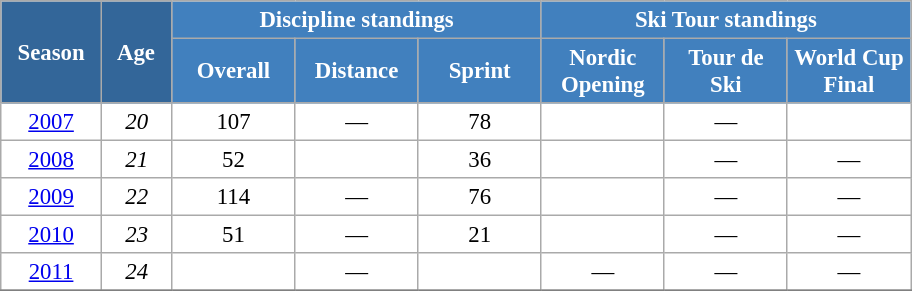<table class="wikitable" style="font-size:95%; text-align:center; border:grey solid 1px; border-collapse:collapse; background:#ffffff;">
<tr>
<th style="background-color:#369; color:white; width:60px;" rowspan="2"> Season </th>
<th style="background-color:#369; color:white; width:40px;" rowspan="2"> Age </th>
<th style="background-color:#4180be; color:white;" colspan="3">Discipline standings</th>
<th style="background-color:#4180be; color:white;" colspan="3">Ski Tour standings</th>
</tr>
<tr>
<th style="background-color:#4180be; color:white; width:75px;">Overall</th>
<th style="background-color:#4180be; color:white; width:75px;">Distance</th>
<th style="background-color:#4180be; color:white; width:75px;">Sprint</th>
<th style="background-color:#4180be; color:white; width:75px;">Nordic<br>Opening</th>
<th style="background-color:#4180be; color:white; width:75px;">Tour de<br>Ski</th>
<th style="background-color:#4180be; color:white; width:75px;">World Cup<br>Final</th>
</tr>
<tr>
<td><a href='#'>2007</a></td>
<td><em>20</em></td>
<td>107</td>
<td>—</td>
<td>78</td>
<td></td>
<td>—</td>
<td></td>
</tr>
<tr>
<td><a href='#'>2008</a></td>
<td><em>21</em></td>
<td>52</td>
<td></td>
<td>36</td>
<td></td>
<td>—</td>
<td>—</td>
</tr>
<tr>
<td><a href='#'>2009</a></td>
<td><em>22</em></td>
<td>114</td>
<td>—</td>
<td>76</td>
<td></td>
<td>—</td>
<td>—</td>
</tr>
<tr>
<td><a href='#'>2010</a></td>
<td><em>23</em></td>
<td>51</td>
<td>—</td>
<td>21</td>
<td></td>
<td>—</td>
<td>—</td>
</tr>
<tr>
<td><a href='#'>2011</a></td>
<td><em>24</em></td>
<td></td>
<td>—</td>
<td></td>
<td>—</td>
<td>—</td>
<td>—</td>
</tr>
<tr>
</tr>
</table>
